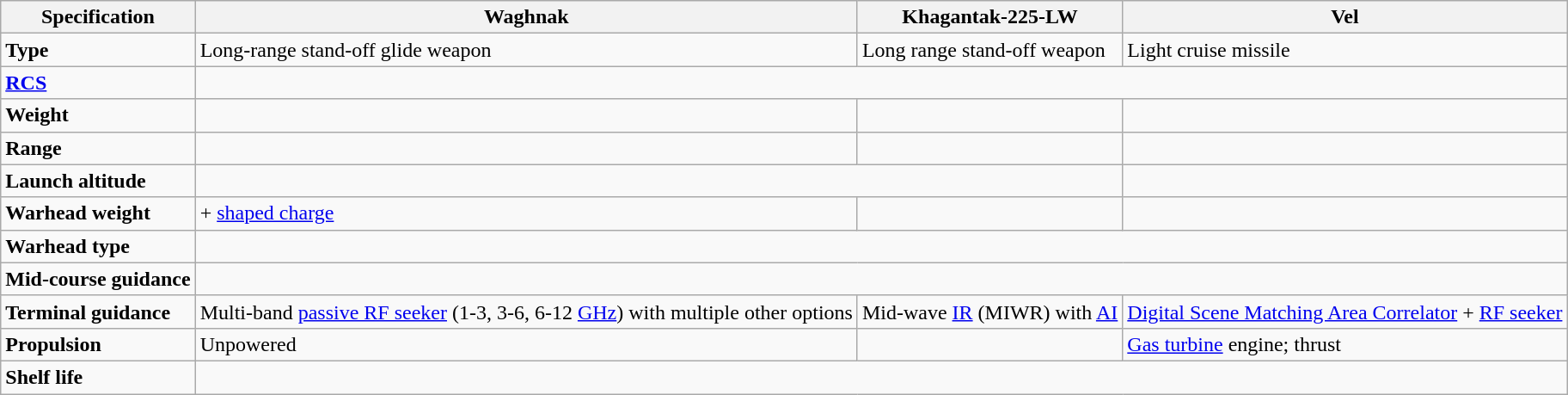<table class="wikitable">
<tr>
<th>Specification</th>
<th>Waghnak</th>
<th>Khagantak-225-LW</th>
<th>Vel</th>
</tr>
<tr>
<td><strong>Type</strong></td>
<td>Long-range stand-off glide weapon</td>
<td>Long range stand-off weapon</td>
<td>Light cruise missile</td>
</tr>
<tr>
<td><strong><a href='#'>RCS</a></strong></td>
<td colspan="3"></td>
</tr>
<tr>
<td><strong>Weight</strong></td>
<td></td>
<td></td>
<td></td>
</tr>
<tr>
<td><strong>Range</strong></td>
<td></td>
<td></td>
<td></td>
</tr>
<tr>
<td><strong>Launch altitude</strong></td>
<td colspan="2"></td>
<td></td>
</tr>
<tr>
<td><strong>Warhead weight</strong></td>
<td> +  <a href='#'>shaped charge</a></td>
<td></td>
<td></td>
</tr>
<tr>
<td><strong>Warhead type</strong></td>
<td colspan="3"></td>
</tr>
<tr>
<td><strong>Mid-course guidance</strong></td>
<td colspan="3"></td>
</tr>
<tr>
<td><strong>Terminal guidance</strong></td>
<td>Multi-band <a href='#'>passive RF seeker</a> (1-3, 3-6, 6-12 <a href='#'>GHz</a>) with multiple other options</td>
<td>Mid-wave <a href='#'>IR</a> (MIWR) with <a href='#'>AI</a></td>
<td><a href='#'>Digital Scene Matching Area Correlator</a> + <a href='#'>RF seeker</a></td>
</tr>
<tr>
<td><strong>Propulsion</strong></td>
<td>Unpowered</td>
<td></td>
<td><a href='#'>Gas turbine</a> engine;  thrust</td>
</tr>
<tr>
<td><strong>Shelf life</strong></td>
<td colspan="3"></td>
</tr>
</table>
